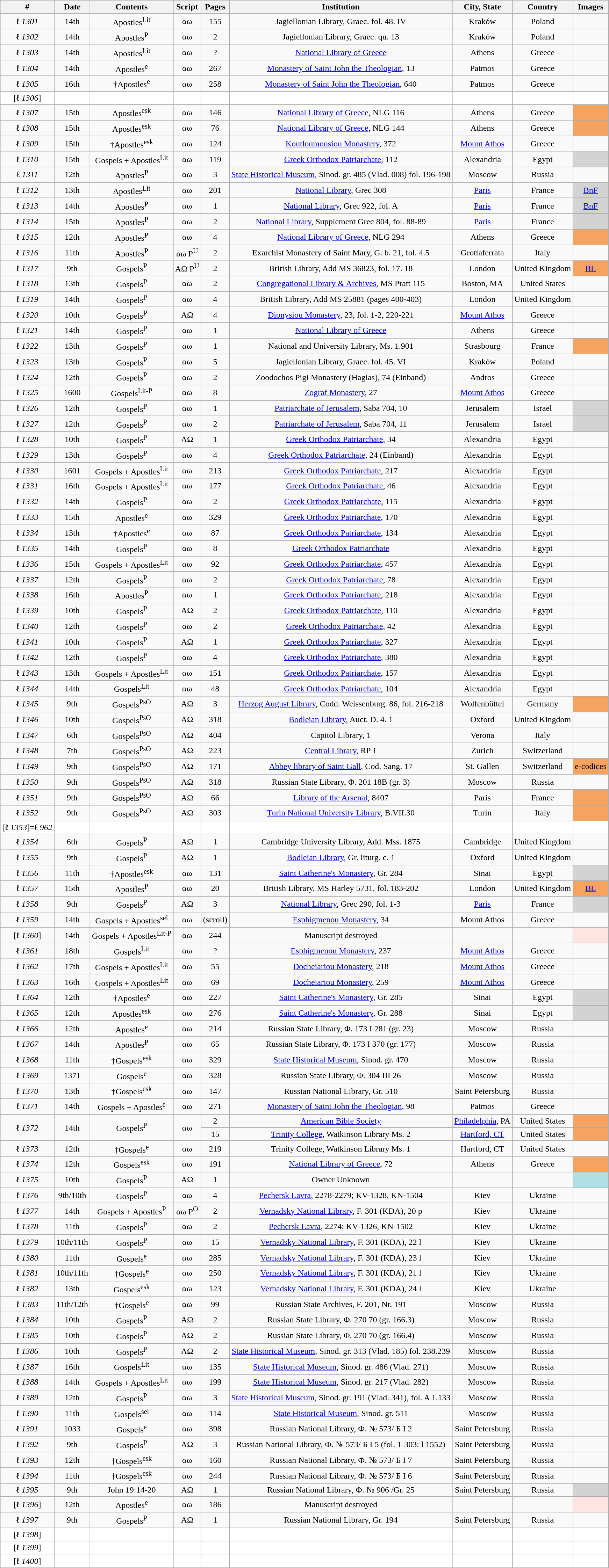<table class="wikitable sortable" style="text-align:center">
<tr>
<th>#</th>
<th>Date</th>
<th>Contents</th>
<th>Script</th>
<th>Pages</th>
<th>Institution</th>
<th>City, State</th>
<th>Country</th>
<th>Images</th>
</tr>
<tr>
<td><strong>ℓ</strong> <em>1301</em></td>
<td>14th</td>
<td>Apostles<sup>Lit</sup></td>
<td>αω</td>
<td>155</td>
<td>Jagiellonian Library, Graec. fol. 48. IV</td>
<td>Kraków</td>
<td>Poland</td>
<td></td>
</tr>
<tr>
<td><strong>ℓ</strong> <em>1302</em></td>
<td>14th</td>
<td>Apostles<sup>P</sup></td>
<td>αω</td>
<td>2</td>
<td>Jagiellonian Library, Graec. qu. 13</td>
<td>Kraków</td>
<td>Poland</td>
<td></td>
</tr>
<tr>
<td><strong>ℓ</strong> <em>1303</em></td>
<td>14th</td>
<td>Apostles<sup>Lit</sup></td>
<td>αω</td>
<td>?</td>
<td><a href='#'>National Library of Greece</a></td>
<td>Athens</td>
<td>Greece</td>
<td></td>
</tr>
<tr>
<td><strong>ℓ</strong> <em>1304</em></td>
<td>14th</td>
<td>Apostles<sup>e</sup></td>
<td>αω</td>
<td>267</td>
<td><a href='#'>Monastery of Saint John the Theologian</a>, 13</td>
<td>Patmos</td>
<td>Greece</td>
<td></td>
</tr>
<tr>
<td><strong>ℓ</strong> <em>1305</em></td>
<td>16th</td>
<td>†Apostles<sup>e</sup></td>
<td>αω</td>
<td>258</td>
<td><a href='#'>Monastery of Saint John the Theologian</a>, 640</td>
<td>Patmos</td>
<td>Greece</td>
<td></td>
</tr>
<tr bgcolor='white'|>
<td>[<strong>ℓ</strong> <em>1306</em>]</td>
<td></td>
<td></td>
<td></td>
<td></td>
<td></td>
<td></td>
<td></td>
<td></td>
</tr>
<tr>
<td><strong>ℓ</strong> <em>1307</em></td>
<td>15th</td>
<td>Apostles<sup>esk</sup></td>
<td>αω</td>
<td>146</td>
<td><a href='#'>National Library of Greece</a>, NLG 116</td>
<td>Athens</td>
<td>Greece</td>
<td bgcolor="sandybrown"></td>
</tr>
<tr>
<td><strong>ℓ</strong> <em>1308</em></td>
<td>15th</td>
<td>Apostles<sup>esk</sup></td>
<td>αω</td>
<td>76</td>
<td><a href='#'>National Library of Greece</a>, NLG 144</td>
<td>Athens</td>
<td>Greece</td>
<td bgcolor="sandybrown"></td>
</tr>
<tr>
<td><strong>ℓ</strong> <em>1309</em></td>
<td>15th</td>
<td>†Apostles<sup>esk</sup></td>
<td>αω</td>
<td>124</td>
<td><a href='#'>Koutloumousiou Monastery</a>, 372</td>
<td><a href='#'>Mount Athos</a></td>
<td>Greece</td>
<td></td>
</tr>
<tr>
<td><strong>ℓ</strong> <em>1310</em></td>
<td>15th</td>
<td>Gospels + Apostles<sup>Lit</sup></td>
<td>αω</td>
<td>119</td>
<td><a href='#'>Greek Orthodox Patriarchate</a>, 112</td>
<td>Alexandria</td>
<td>Egypt</td>
<td bgcolor="lightgray"></td>
</tr>
<tr>
<td><strong>ℓ</strong> <em>1311</em></td>
<td>12th</td>
<td>Apostles<sup>P</sup></td>
<td>αω</td>
<td>3</td>
<td><a href='#'>State Historical Museum</a>, Sinod. gr. 485 (Vlad. 008) fol. 196-198</td>
<td>Moscow</td>
<td>Russia</td>
<td></td>
</tr>
<tr>
<td><strong>ℓ</strong> <em>1312</em></td>
<td>13th</td>
<td>Apostles<sup>Lit</sup></td>
<td>αω</td>
<td>201</td>
<td><a href='#'>National Library</a>, Grec 308</td>
<td><a href='#'>Paris</a></td>
<td>France</td>
<td bgcolor="lightgray"><a href='#'>BnF</a></td>
</tr>
<tr>
<td><strong>ℓ</strong> <em>1313</em></td>
<td>14th</td>
<td>Apostles<sup>P</sup></td>
<td>αω</td>
<td>1</td>
<td><a href='#'>National Library</a>, Grec 922, fol. A</td>
<td><a href='#'>Paris</a></td>
<td>France</td>
<td bgcolor="lightgray"><a href='#'>BnF</a></td>
</tr>
<tr>
<td><strong>ℓ</strong> <em>1314</em></td>
<td>15th</td>
<td>Apostles<sup>P</sup></td>
<td>αω</td>
<td>2</td>
<td><a href='#'>National Library</a>, Supplement Grec 804, fol. 88-89</td>
<td><a href='#'>Paris</a></td>
<td>France</td>
<td bgcolor="lightgray"></td>
</tr>
<tr>
<td><strong>ℓ</strong> <em>1315</em></td>
<td>12th</td>
<td>Apostles<sup>P</sup></td>
<td>αω</td>
<td>4</td>
<td><a href='#'>National Library of Greece</a>, NLG 294</td>
<td>Athens</td>
<td>Greece</td>
<td bgcolor="sandybrown"></td>
</tr>
<tr>
<td><strong>ℓ</strong> <em>1316</em></td>
<td>11th</td>
<td>Apostles<sup>P</sup></td>
<td>αω P<sup>U</sup></td>
<td>2</td>
<td>Exarchist Monastery of Saint Mary, G. b. 21, fol. 4.5</td>
<td>Grottaferrata</td>
<td>Italy</td>
<td></td>
</tr>
<tr>
<td><strong>ℓ</strong> <em>1317</em></td>
<td>9th</td>
<td>Gospels<sup>P</sup></td>
<td>ΑΩ P<sup>U</sup></td>
<td>2</td>
<td>British Library, Add MS 36823, fol. 17. 18</td>
<td>London</td>
<td>United Kingdom</td>
<td bgcolor="sandybrown"><a href='#'>BL</a></td>
</tr>
<tr>
<td><strong>ℓ</strong> <em>1318</em></td>
<td>13th</td>
<td>Gospels<sup>P</sup></td>
<td>αω</td>
<td>2</td>
<td><a href='#'>Congregational Library & Archives</a>, MS Pratt 115</td>
<td>Boston, MA</td>
<td>United States</td>
<td></td>
</tr>
<tr>
<td><strong>ℓ</strong> <em>1319</em></td>
<td>14th</td>
<td>Gospels<sup>P</sup></td>
<td>αω</td>
<td>4</td>
<td>British Library, Add MS 25881 (pages 400-403)</td>
<td>London</td>
<td>United Kingdom</td>
<td></td>
</tr>
<tr>
<td><strong>ℓ</strong> <em>1320</em></td>
<td>10th</td>
<td>Gospels<sup>P</sup></td>
<td>ΑΩ</td>
<td>4</td>
<td><a href='#'>Dionysiou Monastery</a>, 23, fol. 1-2, 220-221</td>
<td><a href='#'>Mount Athos</a></td>
<td>Greece</td>
<td></td>
</tr>
<tr>
<td><strong>ℓ</strong> <em>1321</em></td>
<td>14th</td>
<td>Gospels<sup>P</sup></td>
<td>αω</td>
<td>1</td>
<td><a href='#'>National Library of Greece</a></td>
<td>Athens</td>
<td>Greece</td>
<td></td>
</tr>
<tr>
<td><strong>ℓ</strong> <em>1322</em></td>
<td>13th</td>
<td>Gospels<sup>P</sup></td>
<td>αω</td>
<td>1</td>
<td>National and University Library, Ms. 1.901</td>
<td>Strasbourg</td>
<td>France</td>
<td bgcolor="sandybrown"></td>
</tr>
<tr>
<td><strong>ℓ</strong> <em>1323</em></td>
<td>13th</td>
<td>Gospels<sup>P</sup></td>
<td>αω</td>
<td>5</td>
<td>Jagiellonian Library, Graec. fol. 45. VI</td>
<td>Kraków</td>
<td>Poland</td>
<td></td>
</tr>
<tr>
<td><strong>ℓ</strong> <em>1324</em></td>
<td>12th</td>
<td>Gospels<sup>P</sup></td>
<td>αω</td>
<td>2</td>
<td>Zoodochos Pigi Monastery (Hagias), 74 (Einband)</td>
<td>Andros</td>
<td>Greece</td>
<td></td>
</tr>
<tr>
<td><strong>ℓ</strong> <em>1325</em></td>
<td>1600</td>
<td>Gospels<sup>Lit-P</sup></td>
<td>αω</td>
<td>8</td>
<td><a href='#'>Zograf Monastery</a>, 27</td>
<td><a href='#'>Mount Athos</a></td>
<td>Greece</td>
<td></td>
</tr>
<tr>
<td><strong>ℓ</strong> <em>1326</em></td>
<td>12th</td>
<td>Gospels<sup>P</sup></td>
<td>αω</td>
<td>1</td>
<td><a href='#'>Patriarchate of Jerusalem</a>, Saba 704, 10</td>
<td>Jerusalem</td>
<td>Israel</td>
<td bgcolor="lightgray"></td>
</tr>
<tr>
<td><strong>ℓ</strong> <em>1327</em></td>
<td>12th</td>
<td>Gospels<sup>P</sup></td>
<td>αω</td>
<td>2</td>
<td><a href='#'>Patriarchate of Jerusalem</a>, Saba 704, 11</td>
<td>Jerusalem</td>
<td>Israel</td>
<td bgcolor="lightgray"></td>
</tr>
<tr>
<td><strong>ℓ</strong> <em>1328</em></td>
<td>10th</td>
<td>Gospels<sup>P</sup></td>
<td>ΑΩ</td>
<td>1</td>
<td><a href='#'>Greek Orthodox Patriarchate</a>, 34</td>
<td>Alexandria</td>
<td>Egypt</td>
<td></td>
</tr>
<tr>
<td><strong>ℓ</strong> <em>1329</em></td>
<td>13th</td>
<td>Gospels<sup>P</sup></td>
<td>αω</td>
<td>4</td>
<td><a href='#'>Greek Orthodox Patriarchate</a>, 24 (Einband)</td>
<td>Alexandria</td>
<td>Egypt</td>
<td></td>
</tr>
<tr>
<td><strong>ℓ</strong> <em>1330</em></td>
<td>1601</td>
<td>Gospels + Apostles<sup>Lit</sup></td>
<td>αω</td>
<td>213</td>
<td><a href='#'>Greek Orthodox Patriarchate</a>, 217</td>
<td>Alexandria</td>
<td>Egypt</td>
<td></td>
</tr>
<tr>
<td><strong>ℓ</strong> <em>1331</em></td>
<td>16th</td>
<td>Gospels + Apostles<sup>Lit</sup></td>
<td>αω</td>
<td>177</td>
<td><a href='#'>Greek Orthodox Patriarchate</a>, 46</td>
<td>Alexandria</td>
<td>Egypt</td>
<td></td>
</tr>
<tr>
<td><strong>ℓ</strong> <em>1332</em></td>
<td>14th</td>
<td>Gospels<sup>P</sup></td>
<td>αω</td>
<td>2</td>
<td><a href='#'>Greek Orthodox Patriarchate</a>, 115</td>
<td>Alexandria</td>
<td>Egypt</td>
<td></td>
</tr>
<tr>
<td><strong>ℓ</strong> <em>1333</em></td>
<td>15th</td>
<td>Apostles<sup>e</sup></td>
<td>αω</td>
<td>329</td>
<td><a href='#'>Greek Orthodox Patriarchate</a>, 170</td>
<td>Alexandria</td>
<td>Egypt</td>
<td></td>
</tr>
<tr>
<td><strong>ℓ</strong> <em>1334</em></td>
<td>13th</td>
<td>†Apostles<sup>e</sup></td>
<td>αω</td>
<td>87</td>
<td><a href='#'>Greek Orthodox Patriarchate</a>, 134</td>
<td>Alexandria</td>
<td>Egypt</td>
<td></td>
</tr>
<tr>
<td><strong>ℓ</strong> <em>1335</em></td>
<td>14th</td>
<td>Gospels<sup>P</sup></td>
<td>αω</td>
<td>8</td>
<td><a href='#'>Greek Orthodox Patriarchate</a></td>
<td>Alexandria</td>
<td>Egypt</td>
<td></td>
</tr>
<tr>
<td><strong>ℓ</strong> <em>1336</em></td>
<td>15th</td>
<td>Gospels + Apostles<sup>Lit</sup></td>
<td>αω</td>
<td>92</td>
<td><a href='#'>Greek Orthodox Patriarchate</a>, 457</td>
<td>Alexandria</td>
<td>Egypt</td>
<td></td>
</tr>
<tr>
<td><strong>ℓ</strong> <em>1337</em></td>
<td>12th</td>
<td>Gospels<sup>P</sup></td>
<td>αω</td>
<td>2</td>
<td><a href='#'>Greek Orthodox Patriarchate</a>, 78</td>
<td>Alexandria</td>
<td>Egypt</td>
<td></td>
</tr>
<tr>
<td><strong>ℓ</strong> <em>1338</em></td>
<td>16th</td>
<td>Apostles<sup>P</sup></td>
<td>αω</td>
<td>1</td>
<td><a href='#'>Greek Orthodox Patriarchate</a>, 218</td>
<td>Alexandria</td>
<td>Egypt</td>
<td></td>
</tr>
<tr>
<td><strong>ℓ</strong> <em>1339</em></td>
<td>10th</td>
<td>Gospels<sup>P</sup></td>
<td>ΑΩ</td>
<td>2</td>
<td><a href='#'>Greek Orthodox Patriarchate</a>, 110</td>
<td>Alexandria</td>
<td>Egypt</td>
<td></td>
</tr>
<tr>
<td><strong>ℓ</strong> <em>1340</em></td>
<td>12th</td>
<td>Gospels<sup>P</sup></td>
<td>αω</td>
<td>2</td>
<td><a href='#'>Greek Orthodox Patriarchate</a>, 42</td>
<td>Alexandria</td>
<td>Egypt</td>
<td></td>
</tr>
<tr>
<td><strong>ℓ</strong> <em>1341</em></td>
<td>10th</td>
<td>Gospels<sup>P</sup></td>
<td>ΑΩ</td>
<td>1</td>
<td><a href='#'>Greek Orthodox Patriarchate</a>, 327</td>
<td>Alexandria</td>
<td>Egypt</td>
<td></td>
</tr>
<tr>
<td><strong>ℓ</strong> <em>1342</em></td>
<td>12th</td>
<td>Gospels<sup>P</sup></td>
<td>αω</td>
<td>4</td>
<td><a href='#'>Greek Orthodox Patriarchate</a>, 380</td>
<td>Alexandria</td>
<td>Egypt</td>
<td></td>
</tr>
<tr>
<td><strong>ℓ</strong> <em>1343</em></td>
<td>13th</td>
<td>Gospels + Apostles<sup>Lit</sup></td>
<td>αω</td>
<td>151</td>
<td><a href='#'>Greek Orthodox Patriarchate</a>, 157</td>
<td>Alexandria</td>
<td>Egypt</td>
<td></td>
</tr>
<tr>
<td><strong>ℓ</strong> <em>1344</em></td>
<td>14th</td>
<td>Gospels<sup>Lit</sup></td>
<td>αω</td>
<td>48</td>
<td><a href='#'>Greek Orthodox Patriarchate</a>, 104</td>
<td>Alexandria</td>
<td>Egypt</td>
<td></td>
</tr>
<tr>
<td><strong>ℓ</strong> <em>1345</em></td>
<td>9th</td>
<td>Gospels<sup>PsO</sup></td>
<td>ΑΩ</td>
<td>3</td>
<td><a href='#'>Herzog August Library</a>, Codd. Weissenburg. 86, fol. 216-218</td>
<td>Wolfenbüttel</td>
<td>Germany</td>
<td bgcolor="sandybrown"></td>
</tr>
<tr>
<td><strong>ℓ</strong> <em>1346</em></td>
<td>10th</td>
<td>Gospels<sup>PsO</sup></td>
<td>ΑΩ</td>
<td>318</td>
<td><a href='#'>Bodleian Library</a>, Auct. D. 4. 1</td>
<td>Oxford</td>
<td>United Kingdom</td>
<td></td>
</tr>
<tr>
<td><strong>ℓ</strong> <em>1347</em></td>
<td>6th</td>
<td>Gospels<sup>PsO</sup></td>
<td>ΑΩ</td>
<td>404</td>
<td>Capitol Library, 1</td>
<td>Verona</td>
<td>Italy</td>
<td></td>
</tr>
<tr>
<td><strong>ℓ</strong> <em>1348</em></td>
<td>7th</td>
<td>Gospels<sup>PsO</sup></td>
<td>ΑΩ</td>
<td>223</td>
<td><a href='#'>Central Library</a>, RP 1</td>
<td>Zurich</td>
<td>Switzerland</td>
<td></td>
</tr>
<tr>
<td><strong>ℓ</strong> <em>1349</em></td>
<td>9th</td>
<td>Gospels<sup>PsO</sup></td>
<td>ΑΩ</td>
<td>171</td>
<td><a href='#'>Abbey library of Saint Gall</a>, Cod. Sang. 17</td>
<td>St. Gallen</td>
<td>Switzerland</td>
<td bgcolor="sandybrown">e-codices</td>
</tr>
<tr>
<td><strong>ℓ</strong> <em>1350</em></td>
<td>9th</td>
<td>Gospels<sup>PsO</sup></td>
<td>ΑΩ</td>
<td>318</td>
<td>Russian State Library, Φ. 201 18B (gr. 3)</td>
<td>Moscow</td>
<td>Russia</td>
<td></td>
</tr>
<tr>
<td><strong>ℓ</strong> <em>1351</em></td>
<td>9th</td>
<td>Gospels<sup>PsO</sup></td>
<td>ΑΩ</td>
<td>66</td>
<td><a href='#'>Library of the Arsenal</a>, 8407</td>
<td>Paris</td>
<td>France</td>
<td bgcolor="sandybrown"></td>
</tr>
<tr>
<td><strong>ℓ</strong> <em>1352</em></td>
<td>9th</td>
<td>Gospels<sup>PsO</sup></td>
<td>ΑΩ</td>
<td>303</td>
<td><a href='#'>Turin National University Library</a>, B.VII.30</td>
<td>Turin</td>
<td>Italy</td>
<td bgcolor="sandybrown"></td>
</tr>
<tr bgcolor="white"|>
<td>[<strong>ℓ</strong> <em>1353</em>]=<strong>ℓ</strong> <em>962</em></td>
<td></td>
<td></td>
<td></td>
<td></td>
<td></td>
<td></td>
<td></td>
<td></td>
</tr>
<tr>
<td><strong>ℓ</strong> <em>1354</em></td>
<td>6th</td>
<td>Gospels<sup>P</sup></td>
<td>ΑΩ</td>
<td>1</td>
<td>Cambridge University Library, Add. Mss. 1875</td>
<td>Cambridge</td>
<td>United Kingdom</td>
<td></td>
</tr>
<tr>
<td><strong>ℓ</strong> <em>1355</em></td>
<td>9th</td>
<td>Gospels<sup>P</sup></td>
<td>ΑΩ</td>
<td>1</td>
<td><a href='#'>Bodleian Library</a>, Gr. liturg. c. 1</td>
<td>Oxford</td>
<td>United Kingdom</td>
<td></td>
</tr>
<tr>
<td><strong>ℓ</strong> <em>1356</em></td>
<td>11th</td>
<td>†Apostles<sup>esk</sup></td>
<td>αω</td>
<td>131</td>
<td><a href='#'>Saint Catherine's Monastery</a>, Gr. 284</td>
<td>Sinai</td>
<td>Egypt</td>
<td bgcolor="lightgray"></td>
</tr>
<tr>
<td><strong>ℓ</strong> <em>1357</em></td>
<td>15th</td>
<td>Apostles<sup>P</sup></td>
<td>αω</td>
<td>20</td>
<td>British Library, MS Harley 5731, fol. 183-202</td>
<td>London</td>
<td>United Kingdom</td>
<td bgcolor="sandybrown"><a href='#'>BL</a></td>
</tr>
<tr>
<td><strong>ℓ</strong> <em>1358</em></td>
<td>9th</td>
<td>Gospels<sup>P</sup></td>
<td>ΑΩ</td>
<td>3</td>
<td><a href='#'>National Library</a>, Grec 290, fol. 1-3</td>
<td><a href='#'>Paris</a></td>
<td>France</td>
<td bgcolor="lightgray"></td>
</tr>
<tr>
<td><strong>ℓ</strong> <em>1359</em></td>
<td>14th</td>
<td>Gospels + Apostles<sup>sel</sup></td>
<td>αω</td>
<td>(scroll)</td>
<td><a href='#'>Esphigmenou Monastery</a>, 34</td>
<td>Mount Athos</td>
<td>Greece</td>
<td></td>
</tr>
<tr>
<td>[<strong>ℓ</strong> <em>1360</em>]</td>
<td>14th</td>
<td>Gospels + Apostles<sup>Lit-P</sup></td>
<td>αω</td>
<td>244</td>
<td>Manuscript destroyed</td>
<td></td>
<td></td>
<td bgcolor="mistyrose"></td>
</tr>
<tr>
<td><strong>ℓ</strong> <em>1361</em></td>
<td>18th</td>
<td>Gospels<sup>Lit</sup></td>
<td>αω</td>
<td>?</td>
<td><a href='#'>Esphigmenou Monastery</a>, 237</td>
<td><a href='#'>Mount Athos</a></td>
<td>Greece</td>
<td></td>
</tr>
<tr>
<td><strong>ℓ</strong> <em>1362</em></td>
<td>17th</td>
<td>Gospels + Apostles<sup>Lit</sup></td>
<td>αω</td>
<td>55</td>
<td><a href='#'>Docheiariou Monastery</a>, 218</td>
<td><a href='#'>Mount Athos</a></td>
<td>Greece</td>
<td></td>
</tr>
<tr>
<td><strong>ℓ</strong> <em>1363</em></td>
<td>16th</td>
<td>Gospels + Apostles<sup>Lit</sup></td>
<td>αω</td>
<td>69</td>
<td><a href='#'>Docheiariou Monastery</a>, 259</td>
<td><a href='#'>Mount Athos</a></td>
<td>Greece</td>
<td></td>
</tr>
<tr>
<td><strong>ℓ</strong> <em>1364</em></td>
<td>12th</td>
<td>†Apostles<sup>e</sup></td>
<td>αω</td>
<td>227</td>
<td><a href='#'>Saint Catherine's Monastery</a>, Gr. 285</td>
<td>Sinai</td>
<td>Egypt</td>
<td bgcolor="lightgray"></td>
</tr>
<tr>
<td><strong>ℓ</strong> <em>1365</em></td>
<td>12th</td>
<td>Apostles<sup>esk</sup></td>
<td>αω</td>
<td>276</td>
<td><a href='#'>Saint Catherine's Monastery</a>, Gr. 288</td>
<td>Sinai</td>
<td>Egypt</td>
<td bgcolor="lightgray"></td>
</tr>
<tr>
<td><strong>ℓ</strong> <em>1366</em></td>
<td>12th</td>
<td>Apostles<sup>e</sup></td>
<td>αω</td>
<td>214</td>
<td>Russian State Library, Φ. 173 I 281 (gr. 23)</td>
<td>Moscow</td>
<td>Russia</td>
<td></td>
</tr>
<tr>
<td><strong>ℓ</strong> <em>1367</em></td>
<td>14th</td>
<td>Apostles<sup>P</sup></td>
<td>αω</td>
<td>65</td>
<td>Russian State Library, Φ. 173 I 370 (gr. 177)</td>
<td>Moscow</td>
<td>Russia</td>
<td></td>
</tr>
<tr>
<td><strong>ℓ</strong> <em>1368</em></td>
<td>11th</td>
<td>†Gospels<sup>esk</sup></td>
<td>αω</td>
<td>329</td>
<td><a href='#'>State Historical Museum</a>, Sinod. gr. 470</td>
<td>Moscow</td>
<td>Russia</td>
<td></td>
</tr>
<tr>
<td><strong>ℓ</strong> <em>1369</em></td>
<td>1371</td>
<td>Gospels<sup>e</sup></td>
<td>αω</td>
<td>328</td>
<td>Russian State Library, Φ. 304 III 26</td>
<td>Moscow</td>
<td>Russia</td>
<td></td>
</tr>
<tr>
<td><strong>ℓ</strong> <em>1370</em></td>
<td>13th</td>
<td>†Gospels<sup>esk</sup></td>
<td>αω</td>
<td>147</td>
<td>Russian National Library, Gr. 510</td>
<td>Saint Petersburg</td>
<td>Russia</td>
<td></td>
</tr>
<tr>
<td><strong>ℓ</strong> <em>1371</em></td>
<td>14th</td>
<td>Gospels + Apostles<sup>e</sup></td>
<td>αω</td>
<td>271</td>
<td><a href='#'>Monastery of Saint John the Theologian</a>, 98</td>
<td>Patmos</td>
<td>Greece</td>
<td></td>
</tr>
<tr>
<td rowspan=2><strong>ℓ</strong> <em>1372</em></td>
<td rowspan=2>14th</td>
<td rowspan=2>Gospels<sup>P</sup></td>
<td rowspan=2>αω</td>
<td>2</td>
<td><a href='#'>American Bible Society</a></td>
<td><a href='#'>Philadelphia</a>, PA</td>
<td>United States</td>
<td bgcolor="sandybrown"></td>
</tr>
<tr>
<td>15</td>
<td><a href='#'>Trinity College</a>, Watkinson Library Ms. 2</td>
<td><a href='#'>Hartford, CT</a></td>
<td>United States</td>
<td bgcolor="sandybrown"></td>
</tr>
<tr>
<td><strong>ℓ</strong> <em>1373</em></td>
<td>12th</td>
<td>†Gospels<sup>e</sup></td>
<td>αω</td>
<td>219</td>
<td>Trinity College, Watkinson Library Ms. 1</td>
<td>Hartford, CT</td>
<td>United States</td>
<td></td>
</tr>
<tr>
<td><strong>ℓ</strong> <em>1374</em></td>
<td>12th</td>
<td>Gospels<sup>esk</sup></td>
<td>αω</td>
<td>191</td>
<td><a href='#'>National Library of Greece</a>, 72</td>
<td>Athens</td>
<td>Greece</td>
<td bgcolor="sandybrown"></td>
</tr>
<tr>
<td><strong>ℓ</strong> <em>1375</em></td>
<td>10th</td>
<td>Gospels<sup>P</sup></td>
<td>ΑΩ</td>
<td>1</td>
<td>Owner Unknown</td>
<td></td>
<td></td>
<td bgcolor="powderblue"></td>
</tr>
<tr>
<td><strong>ℓ</strong> <em>1376</em></td>
<td>9th/10th</td>
<td>Gospels<sup>P</sup></td>
<td>αω</td>
<td>4</td>
<td><a href='#'>Pechersk Lavra</a>, 2278-2279; KV-1328, KN-1504</td>
<td>Kiev</td>
<td>Ukraine</td>
<td></td>
</tr>
<tr>
<td><strong>ℓ</strong> <em>1377</em></td>
<td>14th</td>
<td>Gospels + Apostles<sup>P</sup></td>
<td>αω P<sup>O</sup></td>
<td>2</td>
<td><a href='#'>Vernadsky National Library</a>, F. 301 (KDA), 20 p</td>
<td>Kiev</td>
<td>Ukraine</td>
<td></td>
</tr>
<tr>
<td><strong>ℓ</strong> <em>1378</em></td>
<td>11th</td>
<td>Gospels<sup>P</sup></td>
<td>αω</td>
<td>2</td>
<td><a href='#'>Pechersk Lavra</a>, 2274; KV-1326, KN-1502</td>
<td>Kiev</td>
<td>Ukraine</td>
<td></td>
</tr>
<tr>
<td><strong>ℓ</strong> <em>1379</em></td>
<td>10th/11th</td>
<td>Gospels<sup>P</sup></td>
<td>αω</td>
<td>15</td>
<td><a href='#'>Vernadsky National Library</a>, F. 301 (KDA), 22 l</td>
<td>Kiev</td>
<td>Ukraine</td>
<td></td>
</tr>
<tr>
<td><strong>ℓ</strong> <em>1380</em></td>
<td>11th</td>
<td>Gospels<sup>e</sup></td>
<td>αω</td>
<td>285</td>
<td><a href='#'>Vernadsky National Library</a>, F. 301 (KDA), 23 l</td>
<td>Kiev</td>
<td>Ukraine</td>
<td></td>
</tr>
<tr>
<td><strong>ℓ</strong> <em>1381</em></td>
<td>10th/11th</td>
<td>†Gospels<sup>e</sup></td>
<td>αω</td>
<td>250</td>
<td><a href='#'>Vernadsky National Library</a>, F. 301 (KDA), 21 l</td>
<td>Kiev</td>
<td>Ukraine</td>
<td></td>
</tr>
<tr>
<td><strong>ℓ</strong> <em>1382</em></td>
<td>13th</td>
<td>Gospels<sup>esk</sup></td>
<td>αω</td>
<td>123</td>
<td><a href='#'>Vernadsky National Library</a>, F. 301 (KDA), 24 l</td>
<td>Kiev</td>
<td>Ukraine</td>
<td></td>
</tr>
<tr>
<td><strong>ℓ</strong> <em>1383</em></td>
<td>11th/12th</td>
<td>†Gospels<sup>e</sup></td>
<td>αω</td>
<td>99</td>
<td>Russian State Archives, F. 201, Nr. 191</td>
<td>Moscow</td>
<td>Russia</td>
<td></td>
</tr>
<tr>
<td><strong>ℓ</strong> <em>1384</em></td>
<td>10th</td>
<td>Gospels<sup>P</sup></td>
<td>ΑΩ</td>
<td>2</td>
<td>Russian State Library, Φ. 270 70 (gr. 166.3)</td>
<td>Moscow</td>
<td>Russia</td>
<td></td>
</tr>
<tr>
<td><strong>ℓ</strong> <em>1385</em></td>
<td>10th</td>
<td>Gospels<sup>P</sup></td>
<td>ΑΩ</td>
<td>2</td>
<td>Russian State Library, Φ. 270 70 (gr. 166.4)</td>
<td>Moscow</td>
<td>Russia</td>
<td></td>
</tr>
<tr>
<td><strong>ℓ</strong> <em>1386</em></td>
<td>10th</td>
<td>Gospels<sup>P</sup></td>
<td>ΑΩ</td>
<td>2</td>
<td><a href='#'>State Historical Museum</a>, Sinod. gr. 313 (Vlad. 185) fol. 238.239</td>
<td>Moscow</td>
<td>Russia</td>
<td></td>
</tr>
<tr>
<td><strong>ℓ</strong> <em>1387</em></td>
<td>16th</td>
<td>Gospels<sup>Lit</sup></td>
<td>αω</td>
<td>135</td>
<td><a href='#'>State Historical Museum</a>, Sinod. gr. 486 (Vlad. 271)</td>
<td>Moscow</td>
<td>Russia</td>
<td></td>
</tr>
<tr>
<td><strong>ℓ</strong> <em>1388</em></td>
<td>14th</td>
<td>Gospels + Apostles<sup>Lit</sup></td>
<td>αω</td>
<td>199</td>
<td><a href='#'>State Historical Museum</a>, Sinod. gr. 217 (Vlad. 282)</td>
<td>Moscow</td>
<td>Russia</td>
<td></td>
</tr>
<tr>
<td><strong>ℓ</strong> <em>1389</em></td>
<td>12th</td>
<td>Gospels<sup>P</sup></td>
<td>αω</td>
<td>3</td>
<td><a href='#'>State Historical Museum</a>, Sinod. gr. 191 (Vlad. 341), fol. A 1.133</td>
<td>Moscow</td>
<td>Russia</td>
<td></td>
</tr>
<tr>
<td><strong>ℓ</strong> <em>1390</em></td>
<td>11th</td>
<td>Gospels<sup>sel</sup></td>
<td>αω</td>
<td>114</td>
<td><a href='#'>State Historical Museum</a>, Sinod. gr. 511</td>
<td>Moscow</td>
<td>Russia</td>
<td></td>
</tr>
<tr>
<td><strong>ℓ</strong> <em>1391</em></td>
<td>1033</td>
<td>Gospels<sup>e</sup></td>
<td>αω</td>
<td>398</td>
<td>Russian National Library, Ф. № 573/ Б I 2</td>
<td>Saint Petersburg</td>
<td>Russia</td>
<td></td>
</tr>
<tr>
<td><strong>ℓ</strong> <em>1392</em></td>
<td>9th</td>
<td>Gospels<sup>P</sup></td>
<td>ΑΩ</td>
<td>3</td>
<td>Russian National Library, Ф. № 573/ Б I 5 (fol. 1-303: l 1552)</td>
<td>Saint Petersburg</td>
<td>Russia</td>
<td></td>
</tr>
<tr>
<td><strong>ℓ</strong> <em>1393</em></td>
<td>12th</td>
<td>†Gospels<sup>esk</sup></td>
<td>αω</td>
<td>160</td>
<td>Russian National Library, Ф. № 573/ Б I 7</td>
<td>Saint Petersburg</td>
<td>Russia</td>
<td></td>
</tr>
<tr>
<td><strong>ℓ</strong> <em>1394</em></td>
<td>11th</td>
<td>†Gospels<sup>esk</sup></td>
<td>αω</td>
<td>244</td>
<td>Russian National Library, Ф. № 573/ Б I 6</td>
<td>Saint Petersburg</td>
<td>Russia</td>
<td></td>
</tr>
<tr>
<td><strong>ℓ</strong> <em>1395</em></td>
<td>9th</td>
<td>John 19:14-20</td>
<td>ΑΩ</td>
<td>1</td>
<td>Russian National Library, Ф. № 906 /Gr. 25</td>
<td>Saint Petersburg</td>
<td>Russia</td>
<td bgcolor="lightgray"></td>
</tr>
<tr>
<td>[<strong>ℓ</strong> <em>1396</em>]</td>
<td>12th</td>
<td>Apostles<sup>e</sup></td>
<td>αω</td>
<td>186</td>
<td>Manuscript destroyed</td>
<td></td>
<td></td>
<td bgcolor="mistyrose"></td>
</tr>
<tr>
<td><strong>ℓ</strong> <em>1397</em></td>
<td>9th</td>
<td>Gospels<sup>P</sup></td>
<td>ΑΩ</td>
<td>1</td>
<td>Russian National Library, Gr. 194</td>
<td>Saint Petersburg</td>
<td>Russia</td>
<td></td>
</tr>
<tr bgcolor='white'|>
<td>[<strong>ℓ</strong> <em>1398</em>]</td>
<td></td>
<td></td>
<td></td>
<td></td>
<td></td>
<td></td>
<td></td>
<td></td>
</tr>
<tr bgcolor='white'|>
<td>[<strong>ℓ</strong> <em>1399</em>]</td>
<td></td>
<td></td>
<td></td>
<td></td>
<td></td>
<td></td>
<td></td>
<td></td>
</tr>
<tr bgcolor='white'|>
<td>[<strong>ℓ</strong> <em>1400</em>]</td>
<td></td>
<td></td>
<td></td>
<td></td>
<td></td>
<td></td>
<td></td>
<td></td>
</tr>
</table>
